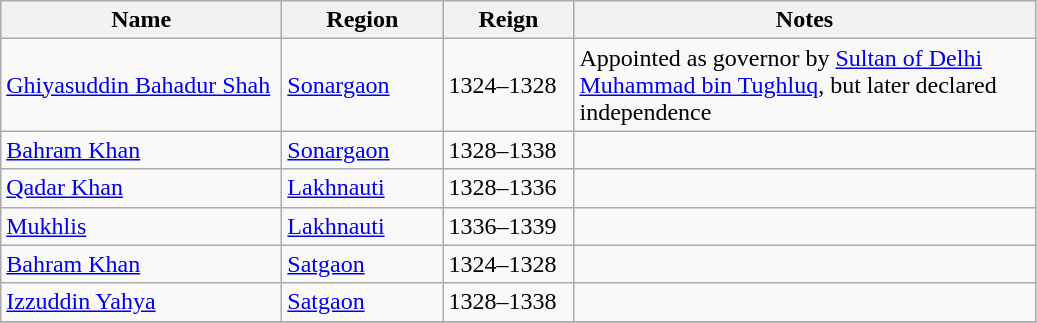<table class="wikitable">
<tr>
<th width="180">Name</th>
<th width="100">Region</th>
<th width="80">Reign</th>
<th width="300">Notes</th>
</tr>
<tr>
<td><a href='#'>Ghiyasuddin Bahadur Shah</a></td>
<td><a href='#'>Sonargaon</a></td>
<td>1324–1328</td>
<td>Appointed as governor by <a href='#'>Sultan of Delhi</a> <a href='#'>Muhammad bin Tughluq</a>, but later declared independence</td>
</tr>
<tr>
<td><a href='#'>Bahram Khan</a></td>
<td><a href='#'>Sonargaon</a></td>
<td>1328–1338</td>
<td></td>
</tr>
<tr>
<td><a href='#'>Qadar Khan</a></td>
<td><a href='#'>Lakhnauti</a></td>
<td>1328–1336</td>
<td></td>
</tr>
<tr>
<td><a href='#'>Mukhlis</a></td>
<td><a href='#'>Lakhnauti</a></td>
<td>1336–1339</td>
<td></td>
</tr>
<tr>
<td><a href='#'>Bahram Khan</a></td>
<td><a href='#'>Satgaon</a></td>
<td>1324–1328</td>
<td></td>
</tr>
<tr>
<td><a href='#'>Izzuddin Yahya</a></td>
<td><a href='#'>Satgaon</a></td>
<td>1328–1338</td>
<td></td>
</tr>
<tr>
</tr>
</table>
